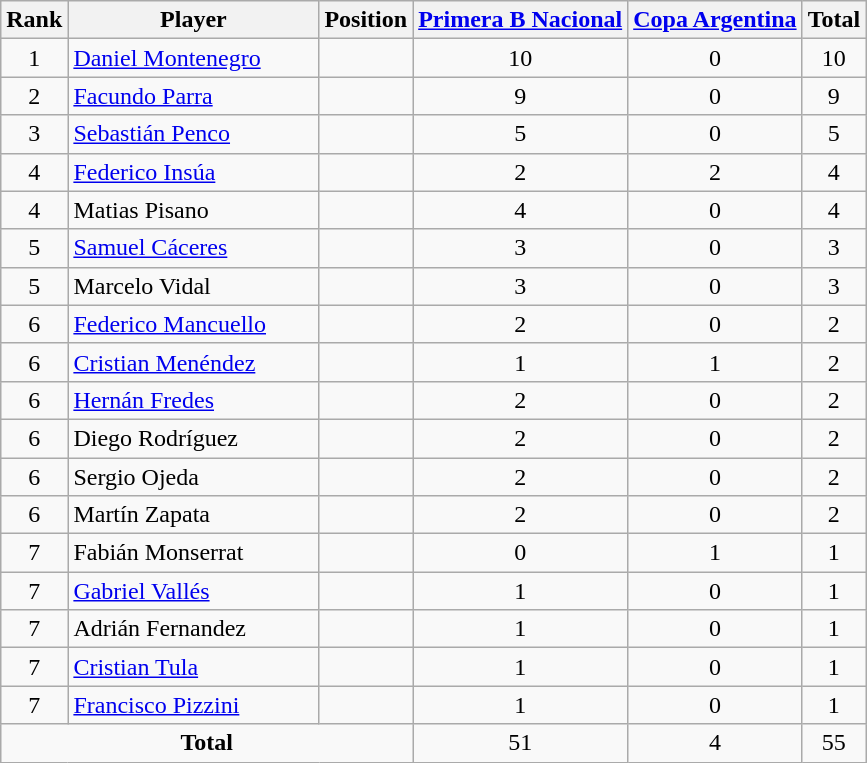<table class="wikitable">
<tr>
<th>Rank</th>
<th style="width:160px;">Player</th>
<th>Position</th>
<th><a href='#'>Primera B Nacional</a></th>
<th><a href='#'>Copa Argentina</a></th>
<th>Total</th>
</tr>
<tr>
<td align=center>1</td>
<td> <a href='#'>Daniel Montenegro</a></td>
<td align=center></td>
<td align=center>10</td>
<td align=center>0</td>
<td align=center>10</td>
</tr>
<tr>
<td align=center>2</td>
<td> <a href='#'>Facundo Parra</a></td>
<td align=center></td>
<td align=center>9</td>
<td align=center>0</td>
<td align=center>9</td>
</tr>
<tr>
<td align=center>3</td>
<td> <a href='#'>Sebastián Penco</a></td>
<td align=center></td>
<td align=center>5</td>
<td align=center>0</td>
<td align=center>5</td>
</tr>
<tr>
<td align=center>4</td>
<td> <a href='#'>Federico Insúa</a></td>
<td align=center></td>
<td align=center>2</td>
<td align=center>2</td>
<td align=center>4</td>
</tr>
<tr>
<td align=center>4</td>
<td> Matias Pisano</td>
<td align=center></td>
<td align=center>4</td>
<td align=center>0</td>
<td align=center>4</td>
</tr>
<tr>
<td align=center>5</td>
<td> <a href='#'>Samuel Cáceres</a></td>
<td align=center></td>
<td align=center>3</td>
<td align=center>0</td>
<td align=center>3</td>
</tr>
<tr>
<td align=center>5</td>
<td> Marcelo Vidal</td>
<td align=center></td>
<td align=center>3</td>
<td align=center>0</td>
<td align=center>3</td>
</tr>
<tr>
<td align=center>6</td>
<td> <a href='#'>Federico Mancuello</a></td>
<td align=center></td>
<td align=center>2</td>
<td align=center>0</td>
<td align=center>2</td>
</tr>
<tr>
<td align=center>6</td>
<td> <a href='#'>Cristian Menéndez</a></td>
<td align=center></td>
<td align=center>1</td>
<td align=center>1</td>
<td align=center>2</td>
</tr>
<tr>
<td align=center>6</td>
<td> <a href='#'>Hernán Fredes</a></td>
<td align=center></td>
<td align=center>2</td>
<td align=center>0</td>
<td align=center>2</td>
</tr>
<tr>
<td align=center>6</td>
<td> Diego Rodríguez</td>
<td align=center></td>
<td align=center>2</td>
<td align=center>0</td>
<td align=center>2</td>
</tr>
<tr>
<td align=center>6</td>
<td> Sergio Ojeda</td>
<td align=center></td>
<td align=center>2</td>
<td align=center>0</td>
<td align=center>2</td>
</tr>
<tr>
<td align=center>6</td>
<td> Martín Zapata</td>
<td align=center></td>
<td align=center>2</td>
<td align=center>0</td>
<td align=center>2</td>
</tr>
<tr>
<td align=center>7</td>
<td> Fabián Monserrat</td>
<td align=center></td>
<td align=center>0</td>
<td align=center>1</td>
<td align=center>1</td>
</tr>
<tr>
<td align=center>7</td>
<td> <a href='#'>Gabriel Vallés</a></td>
<td align=center></td>
<td align=center>1</td>
<td align=center>0</td>
<td align=center>1</td>
</tr>
<tr>
<td align=center>7</td>
<td> Adrián Fernandez</td>
<td align=center></td>
<td align=center>1</td>
<td align=center>0</td>
<td align=center>1</td>
</tr>
<tr>
<td align=center>7</td>
<td> <a href='#'>Cristian Tula</a></td>
<td align=center></td>
<td align=center>1</td>
<td align=center>0</td>
<td align=center>1</td>
</tr>
<tr>
<td align=center>7</td>
<td> <a href='#'>Francisco Pizzini</a></td>
<td align=center></td>
<td align=center>1</td>
<td align=center>0</td>
<td align=center>1</td>
</tr>
<tr>
<td align=center colspan=3><strong>Total</strong></td>
<td align=center>51</td>
<td align=center>4</td>
<td align=center>55</td>
</tr>
</table>
